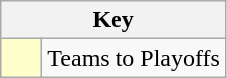<table class="wikitable" style="text-align: center;">
<tr>
<th colspan=2>Key</th>
</tr>
<tr>
<td style="background:#ffffcc; width:20px;"></td>
<td align=left>Teams to Playoffs</td>
</tr>
</table>
